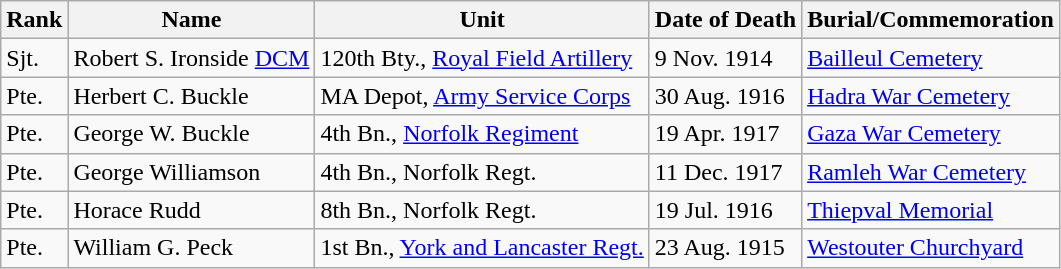<table class="wikitable">
<tr>
<th>Rank</th>
<th>Name</th>
<th>Unit</th>
<th>Date of Death</th>
<th>Burial/Commemoration</th>
</tr>
<tr>
<td>Sjt.</td>
<td>Robert S. Ironside <a href='#'>DCM</a></td>
<td>120th Bty., <a href='#'>Royal Field Artillery</a></td>
<td>9 Nov. 1914</td>
<td><a href='#'>Bailleul Cemetery</a></td>
</tr>
<tr>
<td>Pte.</td>
<td>Herbert C. Buckle</td>
<td>MA Depot, <a href='#'>Army Service Corps</a></td>
<td>30 Aug. 1916</td>
<td><a href='#'>Hadra War Cemetery</a></td>
</tr>
<tr>
<td>Pte.</td>
<td>George W. Buckle</td>
<td>4th Bn., <a href='#'>Norfolk Regiment</a></td>
<td>19 Apr. 1917</td>
<td><a href='#'>Gaza War Cemetery</a></td>
</tr>
<tr>
<td>Pte.</td>
<td>George Williamson</td>
<td>4th Bn., Norfolk Regt.</td>
<td>11 Dec. 1917</td>
<td><a href='#'>Ramleh War Cemetery</a></td>
</tr>
<tr>
<td>Pte.</td>
<td>Horace Rudd</td>
<td>8th Bn., Norfolk Regt.</td>
<td>19 Jul. 1916</td>
<td><a href='#'>Thiepval Memorial</a></td>
</tr>
<tr>
<td>Pte.</td>
<td>William G. Peck</td>
<td>1st Bn., <a href='#'>York and Lancaster Regt.</a></td>
<td>23 Aug. 1915</td>
<td><a href='#'>Westouter Churchyard</a></td>
</tr>
</table>
